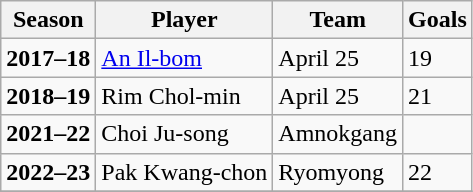<table class="wikitable">
<tr>
<th>Season</th>
<th>Player</th>
<th>Team</th>
<th>Goals</th>
</tr>
<tr>
<td><strong>2017–18</strong></td>
<td> <a href='#'>An Il-bom</a></td>
<td>April 25</td>
<td>19</td>
</tr>
<tr>
<td><strong>2018–19</strong></td>
<td> Rim Chol-min</td>
<td>April 25</td>
<td>21</td>
</tr>
<tr>
<td><strong>2021–22</strong></td>
<td> Choi Ju-song</td>
<td>Amnokgang</td>
<td></td>
</tr>
<tr>
<td><strong>2022–23</strong></td>
<td> Pak Kwang-chon</td>
<td>Ryomyong</td>
<td>22</td>
</tr>
<tr>
</tr>
</table>
